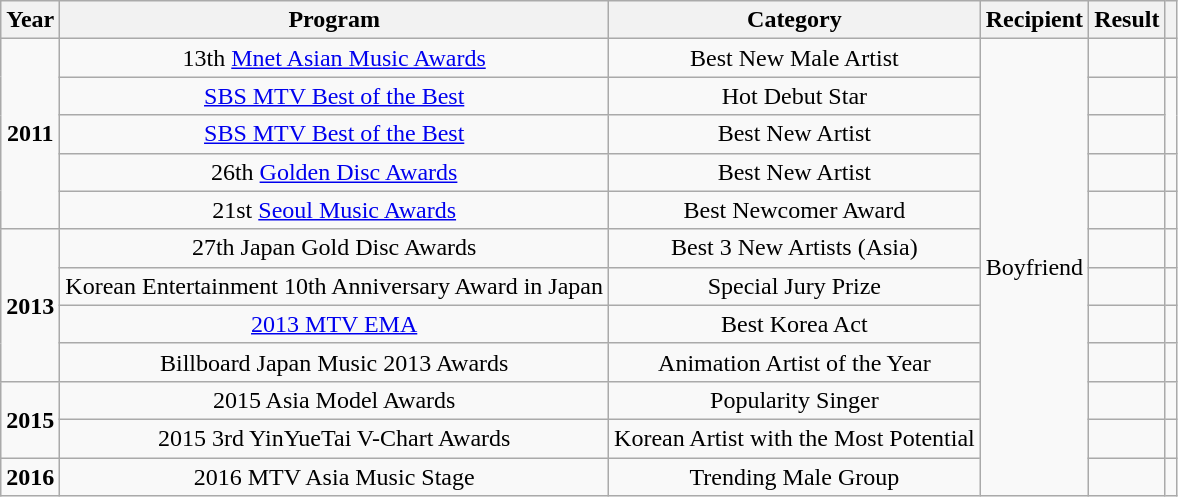<table class="wikitable" style="text-align:center;">
<tr>
<th>Year</th>
<th>Program</th>
<th>Category</th>
<th>Recipient</th>
<th>Result</th>
<th class="unsortable"></th>
</tr>
<tr>
<td rowspan="5"><strong>2011</strong></td>
<td>13th <a href='#'>Mnet Asian Music Awards</a></td>
<td>Best New Male Artist</td>
<td rowspan="12">Boyfriend</td>
<td></td>
<td></td>
</tr>
<tr>
<td><a href='#'>SBS MTV Best of the Best</a></td>
<td>Hot Debut Star</td>
<td></td>
<td rowspan="2"></td>
</tr>
<tr>
<td><a href='#'>SBS MTV Best of the Best</a></td>
<td>Best New Artist</td>
<td></td>
</tr>
<tr>
<td>26th <a href='#'>Golden Disc Awards</a></td>
<td>Best New Artist</td>
<td></td>
<td></td>
</tr>
<tr>
<td>21st <a href='#'>Seoul Music Awards</a></td>
<td>Best Newcomer Award</td>
<td></td>
<td></td>
</tr>
<tr>
<td rowspan="4"><strong>2013</strong></td>
<td>27th Japan Gold Disc Awards</td>
<td>Best 3 New Artists (Asia)</td>
<td></td>
<td></td>
</tr>
<tr>
<td>Korean Entertainment 10th Anniversary Award in Japan</td>
<td>Special Jury Prize</td>
<td></td>
<td></td>
</tr>
<tr>
<td><a href='#'>2013 MTV EMA</a></td>
<td>Best Korea Act</td>
<td></td>
<td></td>
</tr>
<tr>
<td>Billboard Japan Music 2013 Awards</td>
<td>Animation Artist of the Year</td>
<td></td>
<td></td>
</tr>
<tr>
<td rowspan="2"><strong>2015</strong></td>
<td>2015 Asia Model Awards</td>
<td>Popularity Singer</td>
<td></td>
<td></td>
</tr>
<tr>
<td>2015 3rd YinYueTai V-Chart Awards</td>
<td>Korean Artist with the Most Potential</td>
<td></td>
<td></td>
</tr>
<tr>
<td rowspan="1"><strong>2016</strong></td>
<td>2016 MTV Asia Music Stage</td>
<td>Trending Male Group</td>
<td></td>
<td></td>
</tr>
</table>
